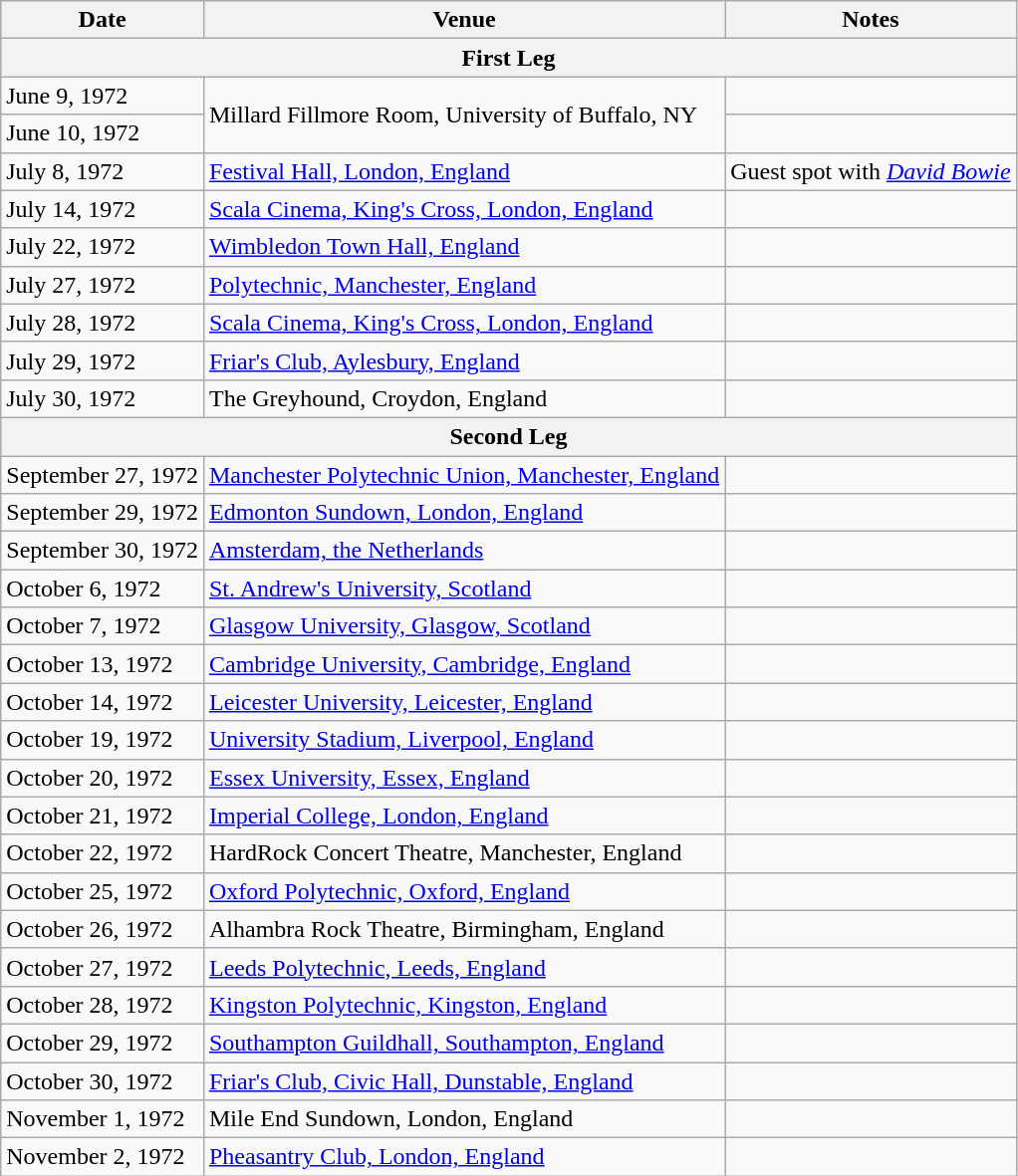<table class="wikitable">
<tr>
<th>Date</th>
<th>Venue</th>
<th>Notes</th>
</tr>
<tr>
<th colspan="3">First Leg</th>
</tr>
<tr>
<td>June 9, 1972</td>
<td rowspan="2">Millard Fillmore Room, University of Buffalo, NY</td>
<td></td>
</tr>
<tr>
<td>June 10, 1972</td>
<td></td>
</tr>
<tr>
<td>July 8, 1972</td>
<td><a href='#'>Festival Hall, London, England</a></td>
<td>Guest spot with <em><a href='#'>David Bowie</a></em></td>
</tr>
<tr>
<td>July 14, 1972</td>
<td><a href='#'>Scala Cinema, King's Cross, London, England</a></td>
<td></td>
</tr>
<tr>
<td>July 22, 1972</td>
<td><a href='#'>Wimbledon Town Hall, England</a></td>
<td></td>
</tr>
<tr>
<td>July 27, 1972</td>
<td><a href='#'>Polytechnic, Manchester, England</a></td>
<td></td>
</tr>
<tr>
<td>July 28, 1972</td>
<td><a href='#'>Scala Cinema, King's Cross, London, England</a></td>
<td></td>
</tr>
<tr>
<td>July 29, 1972</td>
<td><a href='#'>Friar's Club, Aylesbury, England</a></td>
<td></td>
</tr>
<tr>
<td>July 30, 1972</td>
<td>The Greyhound, Croydon, England</td>
<td></td>
</tr>
<tr>
<th colspan="3">Second Leg</th>
</tr>
<tr>
<td>September 27, 1972</td>
<td><a href='#'>Manchester Polytechnic Union, Manchester, England</a></td>
<td></td>
</tr>
<tr>
<td>September 29, 1972</td>
<td><a href='#'>Edmonton Sundown, London, England</a></td>
<td></td>
</tr>
<tr>
<td>September 30, 1972</td>
<td><a href='#'>Amsterdam, the Netherlands</a></td>
<td></td>
</tr>
<tr>
<td>October 6, 1972</td>
<td><a href='#'>St. Andrew's University, Scotland</a></td>
<td></td>
</tr>
<tr>
<td>October 7, 1972</td>
<td><a href='#'>Glasgow University, Glasgow, Scotland</a></td>
<td></td>
</tr>
<tr>
<td>October 13, 1972</td>
<td><a href='#'>Cambridge University, Cambridge, England</a></td>
<td></td>
</tr>
<tr>
<td>October 14, 1972</td>
<td><a href='#'>Leicester University, Leicester, England</a></td>
<td></td>
</tr>
<tr>
<td>October 19, 1972</td>
<td><a href='#'>University Stadium, Liverpool, England</a></td>
<td></td>
</tr>
<tr>
<td>October 20, 1972</td>
<td><a href='#'>Essex University, Essex, England</a></td>
<td></td>
</tr>
<tr>
<td>October 21, 1972</td>
<td><a href='#'>Imperial College, London, England</a></td>
<td></td>
</tr>
<tr>
<td>October 22, 1972</td>
<td>HardRock Concert Theatre, Manchester, England</td>
<td></td>
</tr>
<tr>
<td>October 25, 1972</td>
<td><a href='#'>Oxford Polytechnic, Oxford, England</a></td>
<td></td>
</tr>
<tr>
<td>October 26, 1972</td>
<td>Alhambra Rock Theatre, Birmingham, England</td>
<td></td>
</tr>
<tr>
<td>October 27, 1972</td>
<td><a href='#'>Leeds Polytechnic, Leeds, England</a></td>
<td></td>
</tr>
<tr>
<td>October 28, 1972</td>
<td><a href='#'>Kingston Polytechnic, Kingston, England</a></td>
<td></td>
</tr>
<tr>
<td>October 29, 1972</td>
<td><a href='#'>Southampton Guildhall, Southampton, England</a></td>
<td></td>
</tr>
<tr>
<td>October 30, 1972</td>
<td><a href='#'>Friar's Club, Civic Hall, Dunstable, England</a></td>
<td></td>
</tr>
<tr>
<td>November 1, 1972</td>
<td>Mile End Sundown, London, England</td>
<td></td>
</tr>
<tr>
<td>November 2, 1972</td>
<td><a href='#'>Pheasantry Club, London, England</a></td>
<td></td>
</tr>
</table>
